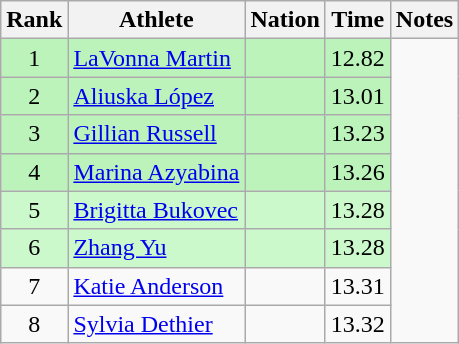<table class="wikitable sortable" style="text-align:center">
<tr>
<th>Rank</th>
<th>Athlete</th>
<th>Nation</th>
<th>Time</th>
<th>Notes</th>
</tr>
<tr style="background:#bbf3bb;">
<td>1</td>
<td align=left><a href='#'>LaVonna Martin</a></td>
<td align=left></td>
<td>12.82</td>
</tr>
<tr style="background:#bbf3bb;">
<td>2</td>
<td align=left><a href='#'>Aliuska López</a></td>
<td align=left></td>
<td>13.01</td>
</tr>
<tr style="background:#bbf3bb;">
<td>3</td>
<td align=left><a href='#'>Gillian Russell</a></td>
<td align=left></td>
<td>13.23</td>
</tr>
<tr style="background:#bbf3bb;">
<td>4</td>
<td align=left><a href='#'>Marina Azyabina</a></td>
<td align=left></td>
<td>13.26</td>
</tr>
<tr style="background:#ccf9cc;">
<td>5</td>
<td align=left><a href='#'>Brigitta Bukovec</a></td>
<td align=left></td>
<td>13.28</td>
</tr>
<tr style="background:#ccf9cc;">
<td>6</td>
<td align=left><a href='#'>Zhang Yu</a></td>
<td align=left></td>
<td>13.28</td>
</tr>
<tr>
<td>7</td>
<td align=left><a href='#'>Katie Anderson</a></td>
<td align=left></td>
<td>13.31</td>
</tr>
<tr>
<td>8</td>
<td align=left><a href='#'>Sylvia Dethier</a></td>
<td align=left></td>
<td>13.32</td>
</tr>
</table>
